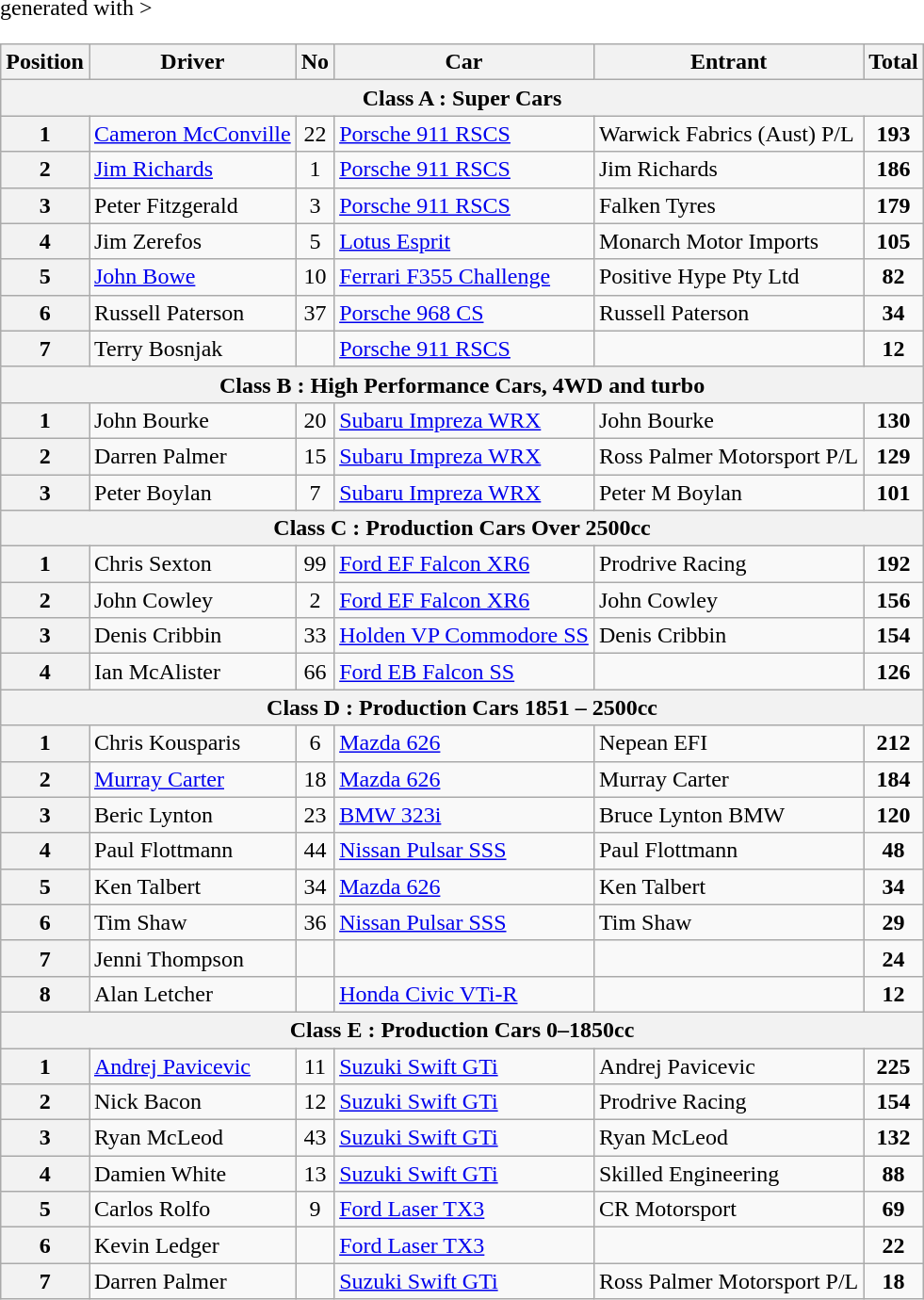<table class="wikitable" border="1" <hiddentext>generated with >
<tr style="font-weight:bold">
<th>Position</th>
<th>Driver</th>
<th>No</th>
<th>Car</th>
<th>Entrant</th>
<th>Total</th>
</tr>
<tr>
<th colspan=6>Class A : Super Cars</th>
</tr>
<tr>
<th>1</th>
<td><a href='#'>Cameron McConville</a></td>
<td align="center">22</td>
<td><a href='#'>Porsche 911 RSCS</a></td>
<td>Warwick Fabrics (Aust) P/L</td>
<td align="center"><strong>193</strong></td>
</tr>
<tr>
<th>2</th>
<td><a href='#'>Jim Richards</a></td>
<td align="center">1</td>
<td><a href='#'>Porsche 911 RSCS</a></td>
<td>Jim Richards</td>
<td align="center"><strong>186</strong></td>
</tr>
<tr>
<th>3</th>
<td>Peter Fitzgerald</td>
<td align="center">3</td>
<td><a href='#'>Porsche 911 RSCS</a></td>
<td>Falken Tyres</td>
<td align="center"><strong>179</strong></td>
</tr>
<tr>
<th>4</th>
<td>Jim Zerefos</td>
<td align="center">5</td>
<td><a href='#'>Lotus Esprit</a></td>
<td>Monarch Motor Imports</td>
<td align="center"><strong>105</strong></td>
</tr>
<tr>
<th>5</th>
<td><a href='#'>John Bowe</a></td>
<td align="center">10</td>
<td><a href='#'>Ferrari F355 Challenge</a></td>
<td>Positive Hype Pty Ltd</td>
<td align="center"><strong>82</strong></td>
</tr>
<tr>
<th>6</th>
<td>Russell Paterson</td>
<td align="center">37</td>
<td><a href='#'>Porsche 968 CS</a></td>
<td>Russell Paterson</td>
<td align="center"><strong>34</strong></td>
</tr>
<tr>
<th>7</th>
<td>Terry Bosnjak</td>
<td></td>
<td><a href='#'>Porsche 911 RSCS</a></td>
<td></td>
<td align="center"><strong>12</strong></td>
</tr>
<tr>
<th colspan=6>Class B : High Performance Cars, 4WD and turbo</th>
</tr>
<tr>
<th>1</th>
<td>John Bourke</td>
<td align="center">20</td>
<td><a href='#'>Subaru Impreza WRX</a></td>
<td>John Bourke</td>
<td align="center"><strong>130</strong></td>
</tr>
<tr>
<th>2</th>
<td>Darren Palmer</td>
<td align="center">15</td>
<td><a href='#'>Subaru Impreza WRX</a></td>
<td>Ross Palmer Motorsport P/L</td>
<td align="center"><strong>129</strong></td>
</tr>
<tr>
<th>3</th>
<td>Peter Boylan</td>
<td align="center">7</td>
<td><a href='#'>Subaru Impreza WRX</a></td>
<td>Peter M Boylan</td>
<td align="center"><strong>101</strong></td>
</tr>
<tr>
<th colspan=6>Class C : Production Cars Over 2500cc</th>
</tr>
<tr>
<th>1</th>
<td>Chris Sexton</td>
<td align="center">99</td>
<td><a href='#'>Ford EF Falcon XR6</a></td>
<td>Prodrive Racing</td>
<td align="center"><strong>192</strong></td>
</tr>
<tr>
<th>2</th>
<td>John Cowley</td>
<td align="center">2</td>
<td><a href='#'>Ford EF Falcon XR6</a></td>
<td>John Cowley</td>
<td align="center"><strong>156</strong></td>
</tr>
<tr>
<th>3</th>
<td>Denis Cribbin</td>
<td align="center">33</td>
<td><a href='#'>Holden VP Commodore SS</a></td>
<td>Denis Cribbin</td>
<td align="center"><strong>154</strong></td>
</tr>
<tr>
<th>4</th>
<td>Ian McAlister</td>
<td align="center">66</td>
<td><a href='#'>Ford EB Falcon SS</a></td>
<td></td>
<td align="center"><strong>126</strong></td>
</tr>
<tr>
<th colspan=6>Class D : Production Cars 1851 –  2500cc</th>
</tr>
<tr>
<th>1</th>
<td>Chris Kousparis</td>
<td align="center">6</td>
<td><a href='#'>Mazda 626</a></td>
<td>Nepean EFI</td>
<td align="center"><strong>212</strong></td>
</tr>
<tr>
<th>2</th>
<td><a href='#'>Murray Carter</a></td>
<td align="center">18</td>
<td><a href='#'>Mazda 626</a></td>
<td>Murray Carter</td>
<td align="center"><strong>184</strong></td>
</tr>
<tr>
<th>3</th>
<td>Beric Lynton</td>
<td align="center">23</td>
<td><a href='#'>BMW 323i</a></td>
<td>Bruce Lynton BMW</td>
<td align="center"><strong>120</strong></td>
</tr>
<tr>
<th>4</th>
<td>Paul Flottmann</td>
<td align="center">44</td>
<td><a href='#'>Nissan Pulsar SSS</a></td>
<td>Paul Flottmann</td>
<td align="center"><strong>48</strong></td>
</tr>
<tr>
<th>5</th>
<td>Ken Talbert</td>
<td align="center">34</td>
<td><a href='#'>Mazda 626</a></td>
<td>Ken Talbert</td>
<td align="center"><strong>34</strong></td>
</tr>
<tr>
<th>6</th>
<td>Tim Shaw</td>
<td align="center">36</td>
<td><a href='#'>Nissan Pulsar SSS</a></td>
<td>Tim Shaw</td>
<td align="center"><strong>29</strong></td>
</tr>
<tr>
<th>7</th>
<td>Jenni Thompson</td>
<td></td>
<td></td>
<td></td>
<td align="center"><strong>24</strong></td>
</tr>
<tr>
<th>8</th>
<td>Alan Letcher</td>
<td></td>
<td><a href='#'>Honda Civic VTi-R</a></td>
<td></td>
<td align="center"><strong>12</strong></td>
</tr>
<tr>
<th colspan=6>Class E : Production Cars 0–1850cc</th>
</tr>
<tr>
<th>1</th>
<td><a href='#'>Andrej Pavicevic</a></td>
<td align="center">11</td>
<td><a href='#'>Suzuki Swift GTi</a></td>
<td>Andrej Pavicevic</td>
<td align="center"><strong>225</strong></td>
</tr>
<tr>
<th>2</th>
<td>Nick Bacon</td>
<td align="center">12</td>
<td><a href='#'>Suzuki Swift GTi</a></td>
<td>Prodrive Racing</td>
<td align="center"><strong>154</strong></td>
</tr>
<tr>
<th>3</th>
<td>Ryan McLeod</td>
<td align="center">43</td>
<td><a href='#'>Suzuki Swift GTi</a></td>
<td>Ryan McLeod</td>
<td align="center"><strong>132</strong></td>
</tr>
<tr>
<th>4</th>
<td>Damien White</td>
<td align="center">13</td>
<td><a href='#'>Suzuki Swift GTi</a></td>
<td>Skilled Engineering</td>
<td align="center"><strong>88</strong></td>
</tr>
<tr>
<th>5</th>
<td>Carlos Rolfo</td>
<td align="center">9</td>
<td><a href='#'>Ford Laser TX3</a></td>
<td>CR Motorsport</td>
<td align="center"><strong>69</strong></td>
</tr>
<tr>
<th>6</th>
<td>Kevin Ledger</td>
<td></td>
<td><a href='#'>Ford Laser TX3</a></td>
<td></td>
<td align="center"><strong>22</strong></td>
</tr>
<tr>
<th>7</th>
<td>Darren Palmer</td>
<td></td>
<td><a href='#'>Suzuki Swift GTi</a></td>
<td>Ross Palmer Motorsport P/L</td>
<td align="center"><strong>18</strong></td>
</tr>
</table>
